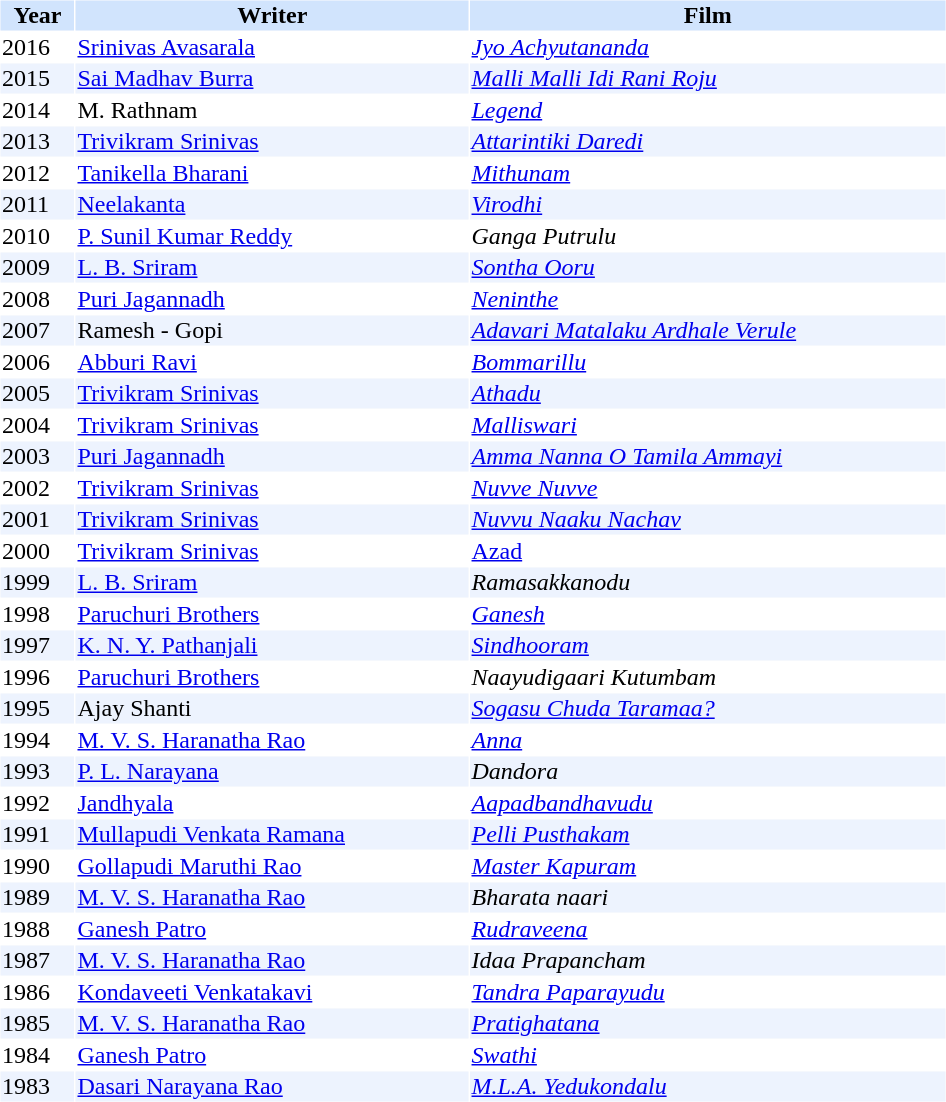<table class="sortable" cellspacing="1" cellpadding="1" border="0" style="width:50%;">
<tr style="background:#d1e4fd;">
<th>Year</th>
<th>Writer</th>
<th>Film</th>
</tr>
<tr>
<td>2016</td>
<td><a href='#'>Srinivas Avasarala</a></td>
<td><em><a href='#'>Jyo Achyutananda</a></em></td>
</tr>
<tr style="background:#edf3fe;">
<td>2015</td>
<td><a href='#'>Sai Madhav Burra</a></td>
<td><em><a href='#'>Malli Malli Idi Rani Roju</a></em></td>
</tr>
<tr>
<td>2014</td>
<td>M. Rathnam</td>
<td><a href='#'><em>Legend</em></a></td>
</tr>
<tr style="background:#edf3fe;">
<td>2013</td>
<td><a href='#'>Trivikram Srinivas</a></td>
<td><em><a href='#'>Attarintiki Daredi</a></em></td>
</tr>
<tr>
<td>2012</td>
<td><a href='#'>Tanikella Bharani</a></td>
<td><a href='#'><em>Mithunam</em></a></td>
</tr>
<tr style="background:#edf3fe;">
<td>2011</td>
<td><a href='#'>Neelakanta</a></td>
<td><a href='#'><em>Virodhi</em></a></td>
</tr>
<tr>
<td>2010</td>
<td><a href='#'>P. Sunil Kumar Reddy</a></td>
<td><em>Ganga Putrulu</em></td>
</tr>
<tr style="background:#edf3fe;">
<td>2009</td>
<td><a href='#'>L. B. Sriram</a></td>
<td><a href='#'><em>Sontha Ooru</em></a></td>
</tr>
<tr>
<td>2008</td>
<td><a href='#'>Puri Jagannadh</a></td>
<td><em><a href='#'>Neninthe</a></em></td>
</tr>
<tr style="background:#edf3fe;">
<td>2007</td>
<td>Ramesh - Gopi</td>
<td><em><a href='#'>Adavari Matalaku Ardhale Verule</a></em></td>
</tr>
<tr>
<td>2006</td>
<td><a href='#'>Abburi Ravi</a></td>
<td><em><a href='#'>Bommarillu</a></em></td>
</tr>
<tr style="background:#edf3fe;">
<td>2005</td>
<td><a href='#'>Trivikram Srinivas</a></td>
<td><em><a href='#'>Athadu</a></em></td>
</tr>
<tr>
<td>2004</td>
<td><a href='#'>Trivikram Srinivas</a></td>
<td><a href='#'><em>Malliswari</em></a></td>
</tr>
<tr style="background:#edf3fe;">
<td>2003</td>
<td><a href='#'>Puri Jagannadh</a></td>
<td><em><a href='#'>Amma Nanna O Tamila Ammayi</a></em></td>
</tr>
<tr>
<td>2002</td>
<td><a href='#'>Trivikram Srinivas</a></td>
<td><em><a href='#'>Nuvve Nuvve</a></em></td>
</tr>
<tr style="background:#edf3fe;">
<td>2001</td>
<td><a href='#'>Trivikram Srinivas</a></td>
<td><em><a href='#'>Nuvvu Naaku Nachav</a></em></td>
</tr>
<tr>
<td>2000</td>
<td><a href='#'>Trivikram Srinivas</a></td>
<td><a href='#'>Azad</a></td>
</tr>
<tr style="background:#edf3fe;">
<td>1999</td>
<td><a href='#'>L. B. Sriram</a></td>
<td><em>Ramasakkanodu</em></td>
</tr>
<tr>
<td>1998</td>
<td><a href='#'>Paruchuri Brothers</a></td>
<td><a href='#'><em>Ganesh</em></a></td>
</tr>
<tr style="background:#edf3fe;">
<td>1997</td>
<td><a href='#'>K. N. Y. Pathanjali</a></td>
<td><em><a href='#'>Sindhooram</a></em></td>
</tr>
<tr>
<td>1996</td>
<td><a href='#'>Paruchuri Brothers</a></td>
<td><em>Naayudigaari Kutumbam</em></td>
</tr>
<tr style="background:#edf3fe;">
<td>1995</td>
<td>Ajay Shanti</td>
<td><em><a href='#'>Sogasu Chuda Taramaa?</a></em></td>
</tr>
<tr>
<td>1994</td>
<td><a href='#'>M. V. S. Haranatha Rao</a></td>
<td><a href='#'><em>Anna</em></a></td>
</tr>
<tr style="background:#edf3fe;">
<td>1993</td>
<td><a href='#'>P. L. Narayana</a></td>
<td><em>Dandora</em></td>
</tr>
<tr>
<td>1992</td>
<td><a href='#'>Jandhyala</a></td>
<td><em><a href='#'>Aapadbandhavudu</a></em></td>
</tr>
<tr style="background:#edf3fe;">
<td>1991</td>
<td><a href='#'>Mullapudi Venkata Ramana</a></td>
<td><em><a href='#'>Pelli Pusthakam</a></em></td>
</tr>
<tr>
<td>1990</td>
<td><a href='#'>Gollapudi Maruthi Rao</a></td>
<td><em><a href='#'>Master Kapuram</a></em></td>
</tr>
<tr style="background:#edf3fe;">
<td>1989</td>
<td><a href='#'>M. V. S. Haranatha Rao</a></td>
<td><em>Bharata naari</em></td>
</tr>
<tr>
<td>1988</td>
<td><a href='#'>Ganesh Patro</a></td>
<td><a href='#'><em>Rudraveena</em></a></td>
</tr>
<tr style="background:#edf3fe;">
<td>1987</td>
<td><a href='#'>M. V. S. Haranatha Rao</a></td>
<td><em>Idaa Prapancham</em></td>
</tr>
<tr>
<td>1986</td>
<td><a href='#'>Kondaveeti Venkatakavi</a></td>
<td><a href='#'><em>Tandra Paparayudu</em></a></td>
</tr>
<tr style="background:#edf3fe;">
<td>1985</td>
<td><a href='#'>M. V. S. Haranatha Rao</a></td>
<td><em><a href='#'>Pratighatana</a></em></td>
</tr>
<tr>
<td>1984</td>
<td><a href='#'>Ganesh Patro</a></td>
<td><a href='#'><em>Swathi</em></a></td>
</tr>
<tr style="background:#edf3fe;">
<td>1983</td>
<td><a href='#'>Dasari Narayana Rao</a></td>
<td><em><a href='#'>M.L.A. Yedukondalu</a></em></td>
</tr>
</table>
